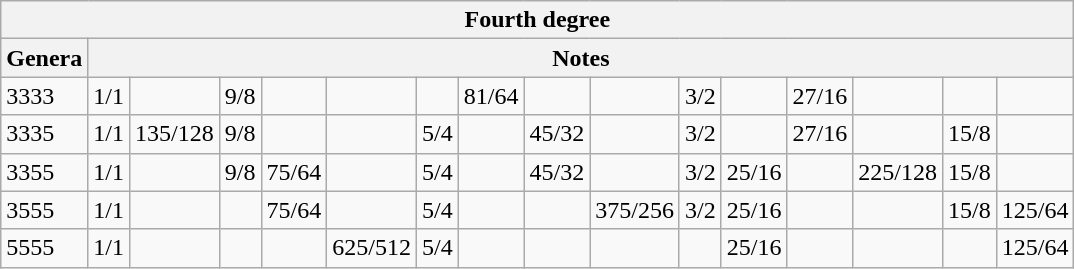<table class="wikitable sortable">
<tr>
<th colspan="16">Fourth degree</th>
</tr>
<tr>
<th>Genera</th>
<th colspan="15">Notes</th>
</tr>
<tr>
<td>3333</td>
<td>1/1</td>
<td></td>
<td>9/8</td>
<td></td>
<td></td>
<td></td>
<td>81/64</td>
<td></td>
<td></td>
<td>3/2</td>
<td></td>
<td>27/16</td>
<td></td>
<td></td>
<td></td>
</tr>
<tr>
<td>3335</td>
<td>1/1</td>
<td>135/128</td>
<td>9/8</td>
<td></td>
<td></td>
<td>5/4</td>
<td></td>
<td>45/32</td>
<td></td>
<td>3/2</td>
<td></td>
<td>27/16</td>
<td></td>
<td>15/8</td>
<td></td>
</tr>
<tr>
<td>3355</td>
<td>1/1</td>
<td></td>
<td>9/8</td>
<td>75/64</td>
<td></td>
<td>5/4</td>
<td></td>
<td>45/32</td>
<td></td>
<td>3/2</td>
<td>25/16</td>
<td></td>
<td>225/128</td>
<td>15/8</td>
<td></td>
</tr>
<tr>
<td>3555</td>
<td>1/1</td>
<td></td>
<td></td>
<td>75/64</td>
<td></td>
<td>5/4</td>
<td></td>
<td></td>
<td>375/256</td>
<td>3/2</td>
<td>25/16</td>
<td></td>
<td></td>
<td>15/8</td>
<td>125/64</td>
</tr>
<tr>
<td>5555</td>
<td>1/1</td>
<td></td>
<td></td>
<td></td>
<td>625/512</td>
<td>5/4</td>
<td></td>
<td></td>
<td></td>
<td></td>
<td>25/16</td>
<td></td>
<td></td>
<td></td>
<td>125/64</td>
</tr>
</table>
